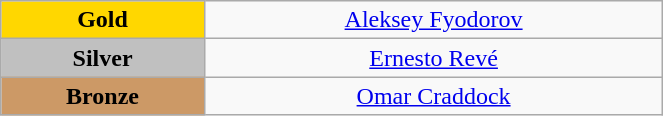<table class="wikitable" style="text-align:center; " width="35%">
<tr>
<td bgcolor="gold"><strong>Gold</strong></td>
<td><a href='#'>Aleksey Fyodorov</a><br>  <small><em></em></small></td>
</tr>
<tr>
<td bgcolor="silver"><strong>Silver</strong></td>
<td><a href='#'>Ernesto Revé</a><br>  <small><em></em></small></td>
</tr>
<tr>
<td bgcolor="CC9966"><strong>Bronze</strong></td>
<td><a href='#'>Omar Craddock</a><br>  <small><em></em></small></td>
</tr>
</table>
